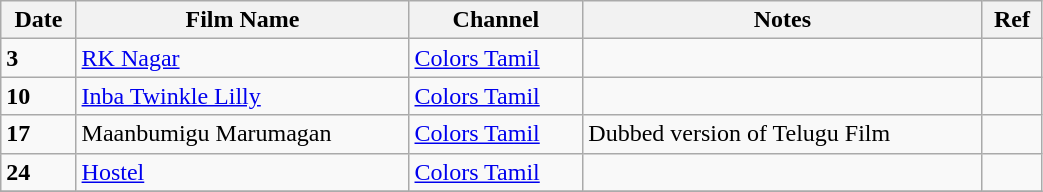<table class="wikitable" width="55%">
<tr>
<th>Date</th>
<th>Film Name</th>
<th>Channel</th>
<th>Notes</th>
<th>Ref</th>
</tr>
<tr>
<td rowspan="1"><strong>3</strong></td>
<td><a href='#'>RK Nagar</a></td>
<td><a href='#'>Colors Tamil</a></td>
<td></td>
<td></td>
</tr>
<tr>
<td rowspan="1"><strong>10</strong></td>
<td><a href='#'>Inba Twinkle Lilly</a></td>
<td><a href='#'>Colors Tamil</a></td>
<td></td>
<td></td>
</tr>
<tr>
<td rowspan="1"><strong>17</strong></td>
<td>Maanbumigu Marumagan</td>
<td><a href='#'>Colors Tamil</a></td>
<td>Dubbed version of Telugu Film</td>
<td></td>
</tr>
<tr>
<td rowspan="1"><strong>24</strong></td>
<td><a href='#'>Hostel</a></td>
<td><a href='#'>Colors Tamil</a></td>
<td></td>
<td></td>
</tr>
<tr>
</tr>
</table>
